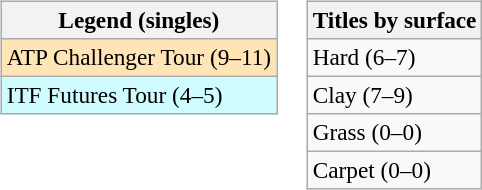<table>
<tr valign=top>
<td><br><table class=wikitable style=font-size:97%>
<tr>
<th>Legend (singles)</th>
</tr>
<tr style="background:moccasin;">
<td>ATP Challenger Tour (9–11)</td>
</tr>
<tr style="background:#cffcff;">
<td>ITF Futures Tour (4–5)</td>
</tr>
</table>
</td>
<td><br><table class=wikitable style=font-size:97%>
<tr>
<th>Titles by surface</th>
</tr>
<tr>
<td>Hard (6–7)</td>
</tr>
<tr>
<td>Clay (7–9)</td>
</tr>
<tr>
<td>Grass (0–0)</td>
</tr>
<tr>
<td>Carpet (0–0)</td>
</tr>
</table>
</td>
</tr>
</table>
